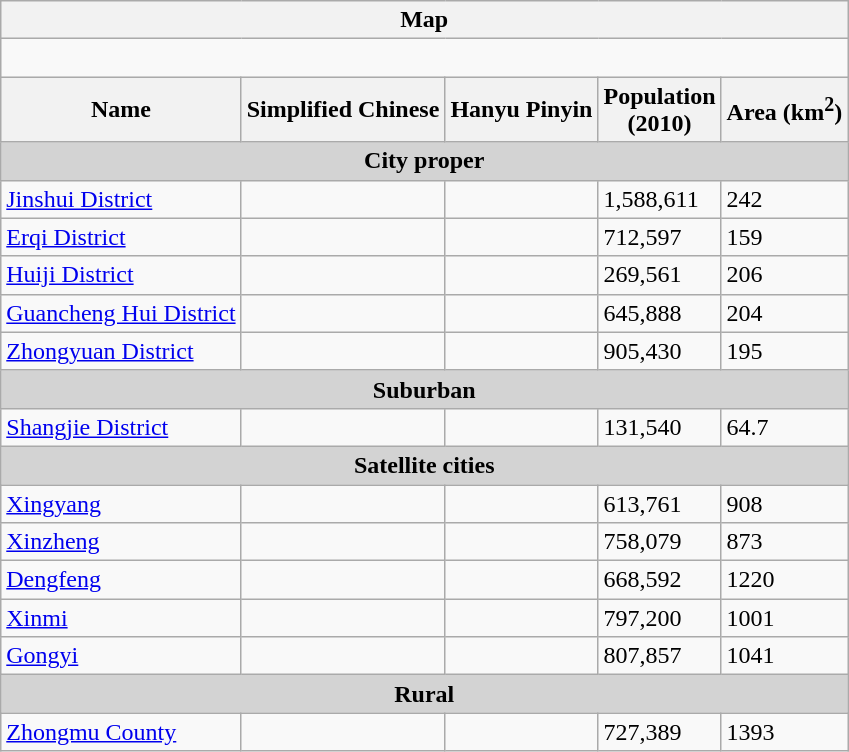<table class="wikitable" style="font-size:100%;">
<tr>
<th colspan=6>Map</th>
</tr>
<tr>
<td colspan=6><div><br>













</div></td>
</tr>
<tr>
<th>Name</th>
<th>Simplified Chinese</th>
<th>Hanyu Pinyin</th>
<th>Population<br>(2010)</th>
<th>Area (km<sup>2</sup>)</th>
</tr>
<tr>
<td colspan=6 style="text-align:center; background:#d3d3d3;"><strong>City proper</strong></td>
</tr>
<tr>
<td><a href='#'>Jinshui District</a></td>
<td></td>
<td></td>
<td>1,588,611</td>
<td>242</td>
</tr>
<tr>
<td><a href='#'>Erqi District</a></td>
<td></td>
<td></td>
<td>712,597</td>
<td>159</td>
</tr>
<tr>
<td><a href='#'>Huiji District</a></td>
<td></td>
<td></td>
<td>269,561</td>
<td>206</td>
</tr>
<tr>
<td><a href='#'>Guancheng Hui District</a></td>
<td></td>
<td></td>
<td>645,888</td>
<td>204</td>
</tr>
<tr>
<td><a href='#'>Zhongyuan District</a></td>
<td></td>
<td></td>
<td>905,430</td>
<td>195</td>
</tr>
<tr>
<td colspan=6 style="text-align:center; background:#d3d3d3;"><strong>Suburban</strong></td>
</tr>
<tr>
<td><a href='#'>Shangjie District</a></td>
<td></td>
<td></td>
<td>131,540</td>
<td>64.7</td>
</tr>
<tr>
<td colspan=6 style="text-align:center; background:#d3d3d3;"><strong>Satellite cities</strong></td>
</tr>
<tr>
<td><a href='#'>Xingyang</a></td>
<td></td>
<td></td>
<td>613,761</td>
<td>908</td>
</tr>
<tr>
<td><a href='#'>Xinzheng</a></td>
<td></td>
<td></td>
<td>758,079</td>
<td>873</td>
</tr>
<tr>
<td><a href='#'>Dengfeng</a></td>
<td></td>
<td></td>
<td>668,592</td>
<td>1220</td>
</tr>
<tr>
<td><a href='#'>Xinmi</a></td>
<td></td>
<td></td>
<td>797,200</td>
<td>1001</td>
</tr>
<tr>
<td><a href='#'>Gongyi</a></td>
<td></td>
<td></td>
<td>807,857</td>
<td>1041</td>
</tr>
<tr>
<td colspan=6 style="text-align:center; background:#d3d3d3;"><strong>Rural</strong></td>
</tr>
<tr>
<td><a href='#'>Zhongmu County</a></td>
<td></td>
<td></td>
<td>727,389</td>
<td>1393</td>
</tr>
</table>
